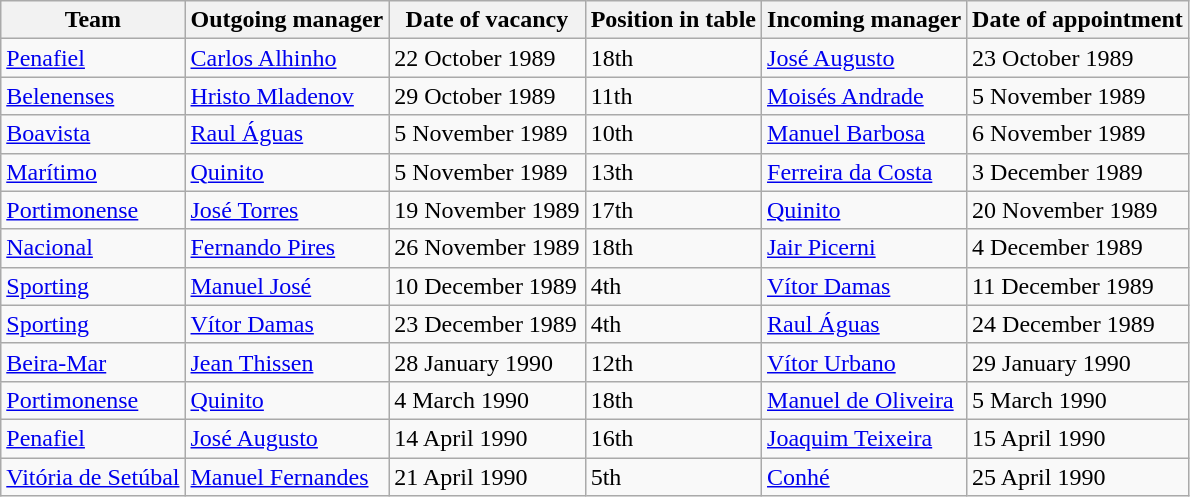<table class="wikitable sortable">
<tr>
<th>Team</th>
<th>Outgoing manager</th>
<th>Date of vacancy</th>
<th>Position in table</th>
<th>Incoming manager</th>
<th>Date of appointment</th>
</tr>
<tr>
<td><a href='#'>Penafiel</a></td>
<td> <a href='#'>Carlos Alhinho</a></td>
<td>22 October 1989</td>
<td>18th</td>
<td> <a href='#'>José Augusto</a></td>
<td>23 October 1989</td>
</tr>
<tr>
<td><a href='#'>Belenenses</a></td>
<td> <a href='#'>Hristo Mladenov</a></td>
<td>29 October 1989</td>
<td>11th</td>
<td> <a href='#'>Moisés Andrade</a></td>
<td>5 November 1989</td>
</tr>
<tr>
<td><a href='#'>Boavista</a></td>
<td> <a href='#'>Raul Águas</a></td>
<td>5 November 1989</td>
<td>10th</td>
<td> <a href='#'>Manuel Barbosa</a></td>
<td>6 November 1989</td>
</tr>
<tr>
<td><a href='#'>Marítimo</a></td>
<td> <a href='#'>Quinito</a></td>
<td>5 November 1989</td>
<td>13th</td>
<td> <a href='#'>Ferreira da Costa</a></td>
<td>3 December 1989</td>
</tr>
<tr>
<td><a href='#'>Portimonense</a></td>
<td> <a href='#'>José Torres</a></td>
<td>19 November 1989</td>
<td>17th</td>
<td> <a href='#'>Quinito</a></td>
<td>20 November 1989</td>
</tr>
<tr>
<td><a href='#'>Nacional</a></td>
<td> <a href='#'>Fernando Pires</a></td>
<td>26 November 1989</td>
<td>18th</td>
<td> <a href='#'>Jair Picerni</a></td>
<td>4 December 1989</td>
</tr>
<tr>
<td><a href='#'>Sporting</a></td>
<td> <a href='#'>Manuel José</a></td>
<td>10 December 1989</td>
<td>4th</td>
<td> <a href='#'>Vítor Damas</a></td>
<td>11 December 1989</td>
</tr>
<tr>
<td><a href='#'>Sporting</a></td>
<td> <a href='#'>Vítor Damas</a></td>
<td>23 December 1989</td>
<td>4th</td>
<td> <a href='#'>Raul Águas</a></td>
<td>24 December 1989</td>
</tr>
<tr>
<td><a href='#'>Beira-Mar</a></td>
<td> <a href='#'>Jean Thissen</a></td>
<td>28 January 1990</td>
<td>12th</td>
<td> <a href='#'>Vítor Urbano</a></td>
<td>29 January 1990</td>
</tr>
<tr>
<td><a href='#'>Portimonense</a></td>
<td> <a href='#'>Quinito</a></td>
<td>4 March 1990</td>
<td>18th</td>
<td> <a href='#'>Manuel de Oliveira</a></td>
<td>5 March 1990</td>
</tr>
<tr>
<td><a href='#'>Penafiel</a></td>
<td> <a href='#'>José Augusto</a></td>
<td>14 April 1990</td>
<td>16th</td>
<td> <a href='#'>Joaquim Teixeira</a></td>
<td>15 April 1990</td>
</tr>
<tr>
<td><a href='#'>Vitória de Setúbal</a></td>
<td> <a href='#'>Manuel Fernandes</a></td>
<td>21 April 1990</td>
<td>5th</td>
<td> <a href='#'>Conhé</a></td>
<td>25 April 1990</td>
</tr>
</table>
